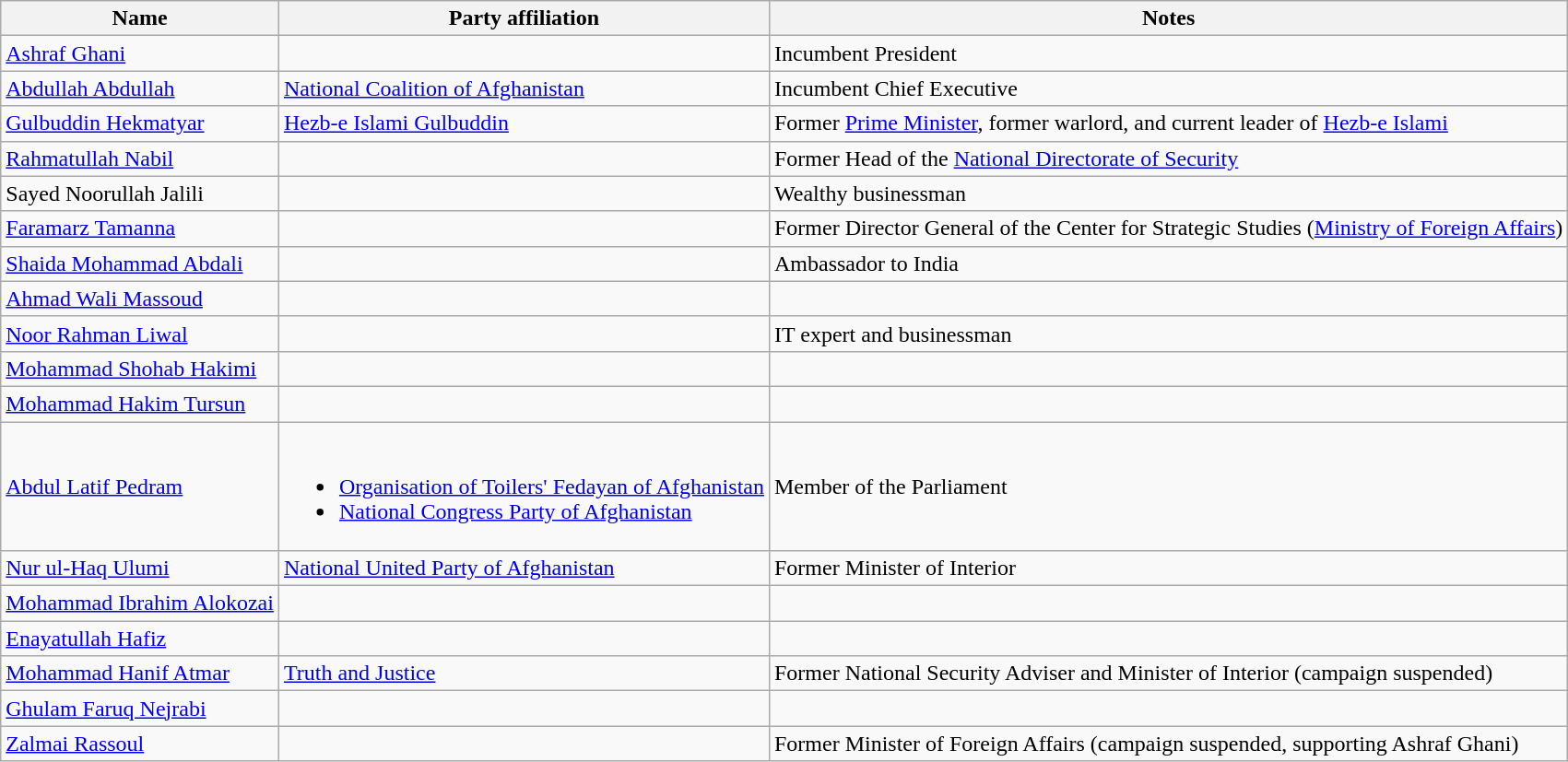<table class="wikitable">
<tr>
<th>Name</th>
<th>Party affiliation</th>
<th>Notes</th>
</tr>
<tr>
<td><a href='#'>Ashraf Ghani</a></td>
<td></td>
<td>Incumbent President</td>
</tr>
<tr>
<td><a href='#'>Abdullah Abdullah</a></td>
<td><a href='#'>National Coalition of Afghanistan</a></td>
<td>Incumbent Chief Executive</td>
</tr>
<tr>
<td><a href='#'>Gulbuddin Hekmatyar</a></td>
<td><a href='#'>Hezb-e Islami Gulbuddin</a></td>
<td>Former <a href='#'>Prime Minister</a>, former warlord, and current leader of <a href='#'>Hezb-e Islami</a></td>
</tr>
<tr>
<td><a href='#'>Rahmatullah Nabil</a></td>
<td></td>
<td>Former Head of the <a href='#'>National Directorate of Security</a></td>
</tr>
<tr>
<td>Sayed Noorullah Jalili</td>
<td></td>
<td>Wealthy businessman</td>
</tr>
<tr>
<td><a href='#'>Faramarz Tamanna</a></td>
<td></td>
<td>Former Director General of the Center for Strategic Studies (<a href='#'>Ministry of Foreign Affairs</a>)</td>
</tr>
<tr>
<td><a href='#'>Shaida Mohammad Abdali</a></td>
<td></td>
<td>Ambassador to India</td>
</tr>
<tr>
<td><a href='#'>Ahmad Wali Massoud</a></td>
<td></td>
<td></td>
</tr>
<tr>
<td><a href='#'>Noor Rahman Liwal</a></td>
<td></td>
<td>IT expert and businessman</td>
</tr>
<tr>
<td><a href='#'>Mohammad Shohab Hakimi</a></td>
<td></td>
<td></td>
</tr>
<tr>
<td><a href='#'>Mohammad Hakim Tursun</a></td>
<td></td>
<td></td>
</tr>
<tr>
<td><a href='#'>Abdul Latif Pedram</a></td>
<td><br><ul><li><a href='#'>Organisation of Toilers' Fedayan of Afghanistan</a></li><li><a href='#'>National Congress Party of Afghanistan</a></li></ul></td>
<td>Member of the Parliament</td>
</tr>
<tr>
<td><a href='#'>Nur ul-Haq Ulumi</a></td>
<td><a href='#'>National United Party of Afghanistan</a></td>
<td>Former Minister of Interior</td>
</tr>
<tr>
<td><a href='#'>Mohammad Ibrahim Alokozai</a></td>
<td></td>
<td></td>
</tr>
<tr>
<td><a href='#'>Enayatullah Hafiz</a></td>
<td></td>
<td></td>
</tr>
<tr>
<td><a href='#'>Mohammad Hanif Atmar</a></td>
<td><a href='#'>Truth and Justice</a></td>
<td>Former National Security Adviser and Minister of Interior (campaign suspended)</td>
</tr>
<tr>
<td><a href='#'>Ghulam Faruq Nejrabi</a></td>
<td></td>
<td></td>
</tr>
<tr>
<td><a href='#'>Zalmai Rassoul</a></td>
<td></td>
<td>Former Minister of Foreign Affairs (campaign suspended, supporting Ashraf Ghani)</td>
</tr>
</table>
